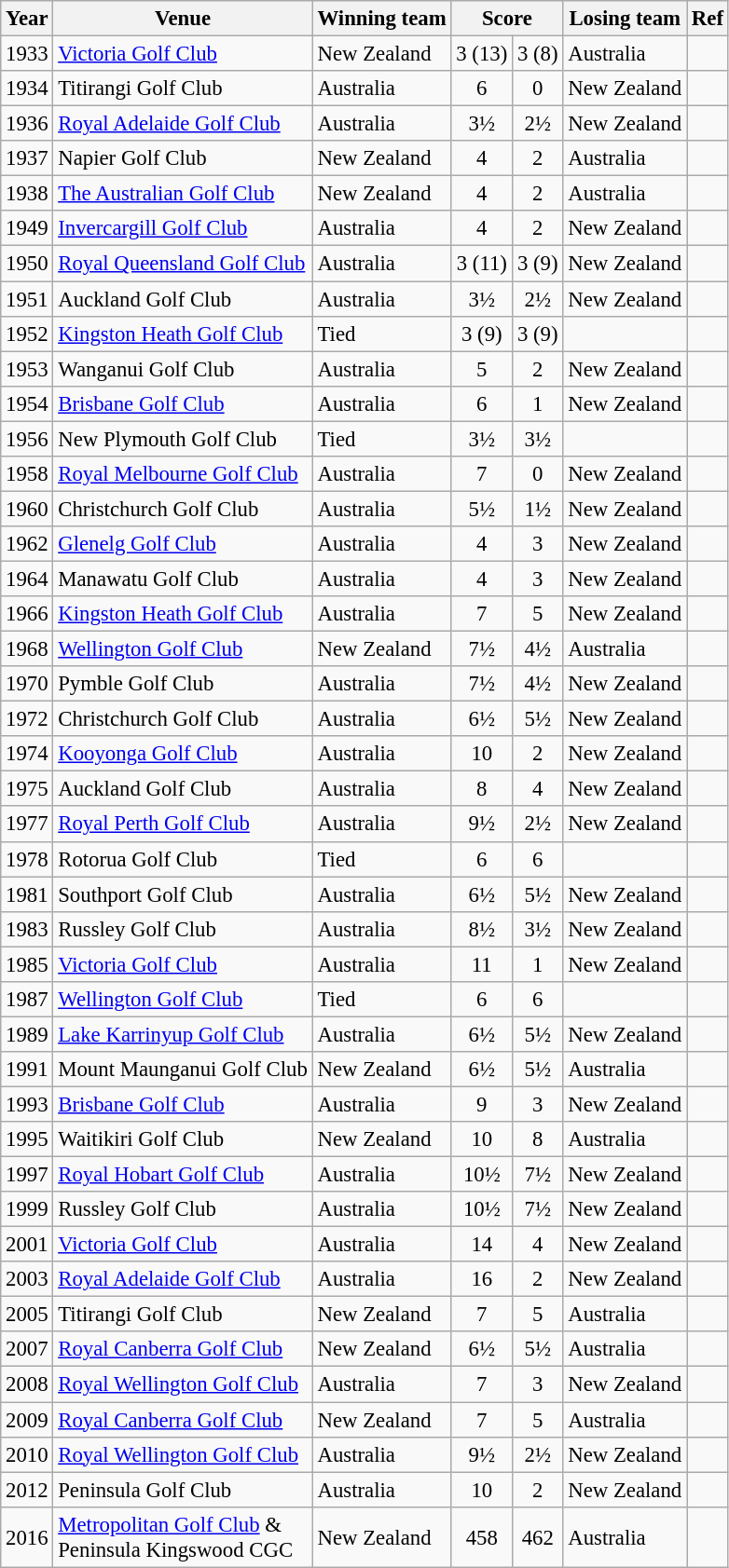<table class="wikitable" style="font-size:95%;">
<tr>
<th>Year</th>
<th>Venue</th>
<th>Winning team</th>
<th colspan="2">Score</th>
<th>Losing team</th>
<th>Ref</th>
</tr>
<tr>
<td>1933</td>
<td><a href='#'>Victoria Golf Club</a></td>
<td>New Zealand</td>
<td align="center">3 (13)</td>
<td align="center">3 (8)</td>
<td>Australia</td>
<td></td>
</tr>
<tr>
<td>1934</td>
<td>Titirangi Golf Club</td>
<td>Australia</td>
<td align="center">6</td>
<td align="center">0</td>
<td>New Zealand</td>
<td></td>
</tr>
<tr>
<td>1936</td>
<td><a href='#'>Royal Adelaide Golf Club</a></td>
<td>Australia</td>
<td align="center">3½</td>
<td align="center">2½</td>
<td>New Zealand</td>
<td></td>
</tr>
<tr>
<td>1937</td>
<td>Napier Golf Club</td>
<td>New Zealand</td>
<td align="center">4</td>
<td align="center">2</td>
<td>Australia</td>
<td></td>
</tr>
<tr>
<td>1938</td>
<td><a href='#'>The Australian Golf Club</a></td>
<td>New Zealand</td>
<td align="center">4</td>
<td align="center">2</td>
<td>Australia</td>
<td></td>
</tr>
<tr>
<td>1949</td>
<td><a href='#'>Invercargill Golf Club</a></td>
<td>Australia</td>
<td align="center">4</td>
<td align="center">2</td>
<td>New Zealand</td>
<td></td>
</tr>
<tr>
<td>1950</td>
<td><a href='#'>Royal Queensland Golf Club</a></td>
<td>Australia</td>
<td align="center">3 (11)</td>
<td align="center">3 (9)</td>
<td>New Zealand</td>
<td></td>
</tr>
<tr>
<td>1951</td>
<td>Auckland Golf Club</td>
<td>Australia</td>
<td align="center">3½</td>
<td align="center">2½</td>
<td>New Zealand</td>
<td></td>
</tr>
<tr>
<td>1952</td>
<td><a href='#'>Kingston Heath Golf Club</a></td>
<td>Tied</td>
<td align="center">3 (9)</td>
<td align="center">3 (9)</td>
<td></td>
<td></td>
</tr>
<tr>
<td>1953</td>
<td>Wanganui Golf Club</td>
<td>Australia</td>
<td align="center">5</td>
<td align="center">2</td>
<td>New Zealand</td>
<td></td>
</tr>
<tr>
<td>1954</td>
<td><a href='#'>Brisbane Golf Club</a></td>
<td>Australia</td>
<td align="center">6</td>
<td align="center">1</td>
<td>New Zealand</td>
<td></td>
</tr>
<tr>
<td>1956</td>
<td>New Plymouth Golf Club</td>
<td>Tied</td>
<td align="center">3½</td>
<td align="center">3½</td>
<td></td>
<td></td>
</tr>
<tr>
<td>1958</td>
<td><a href='#'>Royal Melbourne Golf Club</a></td>
<td>Australia</td>
<td align="center">7</td>
<td align="center">0</td>
<td>New Zealand</td>
<td></td>
</tr>
<tr>
<td>1960</td>
<td>Christchurch Golf Club</td>
<td>Australia</td>
<td align="center">5½</td>
<td align="center">1½</td>
<td>New Zealand</td>
<td></td>
</tr>
<tr>
<td>1962</td>
<td><a href='#'>Glenelg Golf Club</a></td>
<td>Australia</td>
<td align="center">4</td>
<td align="center">3</td>
<td>New Zealand</td>
<td></td>
</tr>
<tr>
<td>1964</td>
<td>Manawatu Golf Club</td>
<td>Australia</td>
<td align="center">4</td>
<td align="center">3</td>
<td>New Zealand</td>
<td></td>
</tr>
<tr>
<td>1966</td>
<td><a href='#'>Kingston Heath Golf Club</a></td>
<td>Australia</td>
<td align="center">7</td>
<td align="center">5</td>
<td>New Zealand</td>
<td></td>
</tr>
<tr>
<td>1968</td>
<td><a href='#'>Wellington Golf Club</a></td>
<td>New Zealand</td>
<td align="center">7½</td>
<td align="center">4½</td>
<td>Australia</td>
<td></td>
</tr>
<tr>
<td>1970</td>
<td>Pymble Golf Club</td>
<td>Australia</td>
<td align="center">7½</td>
<td align="center">4½</td>
<td>New Zealand</td>
<td></td>
</tr>
<tr>
<td>1972</td>
<td>Christchurch Golf Club</td>
<td>Australia</td>
<td align="center">6½</td>
<td align="center">5½</td>
<td>New Zealand</td>
<td></td>
</tr>
<tr>
<td>1974</td>
<td><a href='#'>Kooyonga Golf Club</a></td>
<td>Australia</td>
<td align="center">10</td>
<td align="center">2</td>
<td>New Zealand</td>
<td></td>
</tr>
<tr>
<td>1975</td>
<td>Auckland Golf Club</td>
<td>Australia</td>
<td align="center">8</td>
<td align="center">4</td>
<td>New Zealand</td>
<td></td>
</tr>
<tr>
<td>1977</td>
<td><a href='#'>Royal Perth Golf Club</a></td>
<td>Australia</td>
<td align="center">9½</td>
<td align="center">2½</td>
<td>New Zealand</td>
<td></td>
</tr>
<tr>
<td>1978</td>
<td>Rotorua Golf Club</td>
<td>Tied</td>
<td align="center">6</td>
<td align="center">6</td>
<td></td>
<td></td>
</tr>
<tr>
<td>1981</td>
<td>Southport Golf Club</td>
<td>Australia</td>
<td align="center">6½</td>
<td align="center">5½</td>
<td>New Zealand</td>
<td></td>
</tr>
<tr>
<td>1983</td>
<td>Russley Golf Club</td>
<td>Australia</td>
<td align="center">8½</td>
<td align="center">3½</td>
<td>New Zealand</td>
<td></td>
</tr>
<tr>
<td>1985</td>
<td><a href='#'>Victoria Golf Club</a></td>
<td>Australia</td>
<td align="center">11</td>
<td align="center">1</td>
<td>New Zealand</td>
<td></td>
</tr>
<tr>
<td>1987</td>
<td><a href='#'>Wellington Golf Club</a></td>
<td>Tied</td>
<td align="center">6</td>
<td align="center">6</td>
<td></td>
<td></td>
</tr>
<tr>
<td>1989</td>
<td><a href='#'>Lake Karrinyup Golf Club</a></td>
<td>Australia</td>
<td align="center">6½</td>
<td align="center">5½</td>
<td>New Zealand</td>
<td></td>
</tr>
<tr>
<td>1991</td>
<td>Mount Maunganui Golf Club</td>
<td>New Zealand</td>
<td align="center">6½</td>
<td align="center">5½</td>
<td>Australia</td>
<td></td>
</tr>
<tr>
<td>1993</td>
<td><a href='#'>Brisbane Golf Club</a></td>
<td>Australia</td>
<td align="center">9</td>
<td align="center">3</td>
<td>New Zealand</td>
<td></td>
</tr>
<tr>
<td>1995</td>
<td>Waitikiri Golf Club</td>
<td>New Zealand</td>
<td align="center">10</td>
<td align="center">8</td>
<td>Australia</td>
<td></td>
</tr>
<tr>
<td>1997</td>
<td><a href='#'>Royal Hobart Golf Club</a></td>
<td>Australia</td>
<td align="center">10½</td>
<td align="center">7½</td>
<td>New Zealand</td>
<td></td>
</tr>
<tr>
<td>1999</td>
<td>Russley Golf Club</td>
<td>Australia</td>
<td align="center">10½</td>
<td align="center">7½</td>
<td>New Zealand</td>
<td></td>
</tr>
<tr>
<td>2001</td>
<td><a href='#'>Victoria Golf Club</a></td>
<td>Australia</td>
<td align="center">14</td>
<td align="center">4</td>
<td>New Zealand</td>
<td></td>
</tr>
<tr>
<td>2003</td>
<td><a href='#'>Royal Adelaide Golf Club</a></td>
<td>Australia</td>
<td align="center">16</td>
<td align="center">2</td>
<td>New Zealand</td>
<td></td>
</tr>
<tr>
<td>2005</td>
<td>Titirangi Golf Club</td>
<td>New Zealand</td>
<td align="center">7</td>
<td align="center">5</td>
<td>Australia</td>
<td></td>
</tr>
<tr>
<td>2007</td>
<td><a href='#'>Royal Canberra Golf Club</a></td>
<td>New Zealand</td>
<td align="center">6½</td>
<td align="center">5½</td>
<td>Australia</td>
<td></td>
</tr>
<tr>
<td>2008</td>
<td><a href='#'>Royal Wellington Golf Club</a></td>
<td>Australia</td>
<td align="center">7</td>
<td align="center">3</td>
<td>New Zealand</td>
<td></td>
</tr>
<tr>
<td>2009</td>
<td><a href='#'>Royal Canberra Golf Club</a></td>
<td>New Zealand</td>
<td align="center">7</td>
<td align="center">5</td>
<td>Australia</td>
<td></td>
</tr>
<tr>
<td>2010</td>
<td><a href='#'>Royal Wellington Golf Club</a></td>
<td>Australia</td>
<td align="center">9½</td>
<td align="center">2½</td>
<td>New Zealand</td>
<td></td>
</tr>
<tr>
<td>2012</td>
<td>Peninsula Golf Club</td>
<td>Australia</td>
<td align="center">10</td>
<td align="center">2</td>
<td>New Zealand</td>
<td></td>
</tr>
<tr>
<td>2016</td>
<td><a href='#'>Metropolitan Golf Club</a> &<br>Peninsula Kingswood CGC</td>
<td>New Zealand</td>
<td align="center">458</td>
<td align="center">462</td>
<td>Australia</td>
<td></td>
</tr>
</table>
